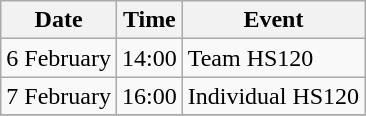<table class="wikitable">
<tr>
<th>Date</th>
<th>Time</th>
<th>Event</th>
</tr>
<tr>
<td>6 February</td>
<td>14:00</td>
<td>Team HS120</td>
</tr>
<tr>
<td>7 February</td>
<td>16:00</td>
<td>Individual HS120</td>
</tr>
<tr>
</tr>
</table>
